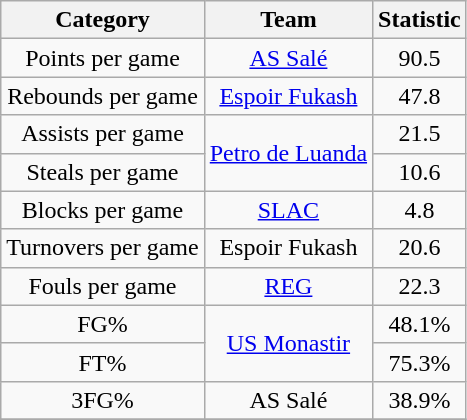<table class="wikitable" style="text-align:center">
<tr>
<th>Category</th>
<th>Team</th>
<th>Statistic</th>
</tr>
<tr>
<td>Points per game</td>
<td><a href='#'>AS Salé</a></td>
<td>90.5</td>
</tr>
<tr>
<td>Rebounds per game</td>
<td><a href='#'>Espoir Fukash</a></td>
<td>47.8</td>
</tr>
<tr>
<td>Assists per game</td>
<td rowspan=2><a href='#'>Petro de Luanda</a></td>
<td>21.5</td>
</tr>
<tr>
<td>Steals per game</td>
<td>10.6</td>
</tr>
<tr>
<td>Blocks per game</td>
<td><a href='#'>SLAC</a></td>
<td>4.8</td>
</tr>
<tr>
<td>Turnovers per game</td>
<td>Espoir Fukash</td>
<td>20.6</td>
</tr>
<tr>
<td>Fouls per game</td>
<td><a href='#'>REG</a></td>
<td>22.3</td>
</tr>
<tr>
<td>FG%</td>
<td rowspan=2><a href='#'>US Monastir</a></td>
<td>48.1%</td>
</tr>
<tr>
<td>FT%</td>
<td>75.3%</td>
</tr>
<tr>
<td>3FG%</td>
<td>AS Salé</td>
<td>38.9%</td>
</tr>
<tr>
</tr>
</table>
